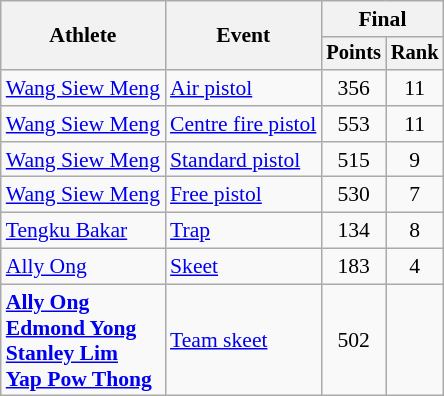<table class="wikitable" style="font-size:90%;">
<tr>
<th rowspan=2>Athlete</th>
<th rowspan=2>Event</th>
<th colspan=2>Final</th>
</tr>
<tr style="font-size:95%">
<th>Points</th>
<th>Rank</th>
</tr>
<tr align=center>
<td align=left><a href='#'>Wang Siew Meng</a></td>
<td align=left><a href='#'>Air pistol</a></td>
<td>356</td>
<td>11</td>
</tr>
<tr align=center>
<td align=left><a href='#'>Wang Siew Meng</a></td>
<td align=left><a href='#'>Centre fire pistol</a></td>
<td>553</td>
<td>11</td>
</tr>
<tr align=center>
<td align=left><a href='#'>Wang Siew Meng</a></td>
<td align=left><a href='#'>Standard pistol</a></td>
<td>515</td>
<td>9</td>
</tr>
<tr align=center>
<td align=left><a href='#'>Wang Siew Meng</a></td>
<td align=left><a href='#'>Free pistol</a></td>
<td>530</td>
<td>7</td>
</tr>
<tr align=center>
<td align=left><a href='#'>Tengku Bakar</a></td>
<td align=left><a href='#'>Trap</a></td>
<td>134</td>
<td>8</td>
</tr>
<tr align=center>
<td align=left><a href='#'>Ally Ong</a></td>
<td align=left><a href='#'>Skeet</a></td>
<td>183</td>
<td>4</td>
</tr>
<tr align=center>
<td align=left><strong><a href='#'>Ally Ong</a><br><a href='#'>Edmond Yong</a><br><a href='#'>Stanley Lim</a><br><a href='#'>Yap Pow Thong</a></strong></td>
<td align=left><a href='#'>Team skeet</a></td>
<td>502</td>
<td></td>
</tr>
</table>
